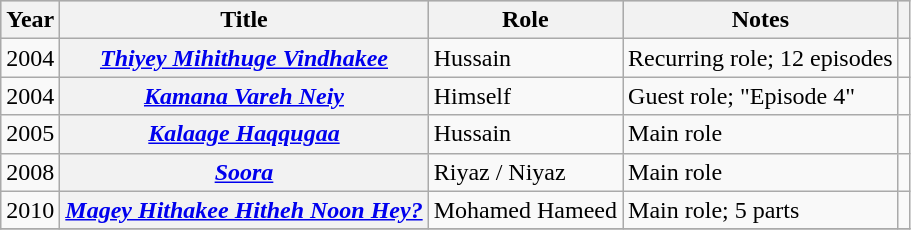<table class="wikitable sortable plainrowheaders">
<tr style="background:#ccc; text-align:center;">
<th scope="col">Year</th>
<th scope="col">Title</th>
<th scope="col">Role</th>
<th scope="col">Notes</th>
<th scope="col" class="unsortable"></th>
</tr>
<tr>
<td>2004</td>
<th scope="row"><em><a href='#'>Thiyey Mihithuge Vindhakee</a></em></th>
<td>Hussain</td>
<td>Recurring role; 12 episodes</td>
<td style="text-align: center;"></td>
</tr>
<tr>
<td>2004</td>
<th scope="row"><em><a href='#'>Kamana Vareh Neiy</a></em></th>
<td>Himself</td>
<td>Guest role; "Episode 4"</td>
<td style="text-align: center;"></td>
</tr>
<tr>
<td>2005</td>
<th scope="row"><em><a href='#'>Kalaage Haqqugaa</a></em></th>
<td>Hussain</td>
<td>Main role</td>
<td style="text-align: center;"></td>
</tr>
<tr>
<td>2008</td>
<th scope="row"><em><a href='#'>Soora</a></em></th>
<td>Riyaz / Niyaz</td>
<td>Main role</td>
<td style="text-align: center;"></td>
</tr>
<tr>
<td>2010</td>
<th scope="row"><em><a href='#'>Magey Hithakee Hitheh Noon Hey?</a></em></th>
<td>Mohamed Hameed</td>
<td>Main role; 5 parts</td>
<td style="text-align: center;"></td>
</tr>
<tr>
</tr>
</table>
